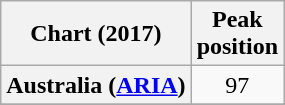<table class="wikitable sortable plainrowheaders" style="text-align:center">
<tr>
<th scope="col">Chart (2017)</th>
<th scope="col">Peak<br>position</th>
</tr>
<tr>
<th scope="row">Australia (<a href='#'>ARIA</a>)</th>
<td>97</td>
</tr>
<tr>
</tr>
<tr>
</tr>
<tr>
</tr>
</table>
